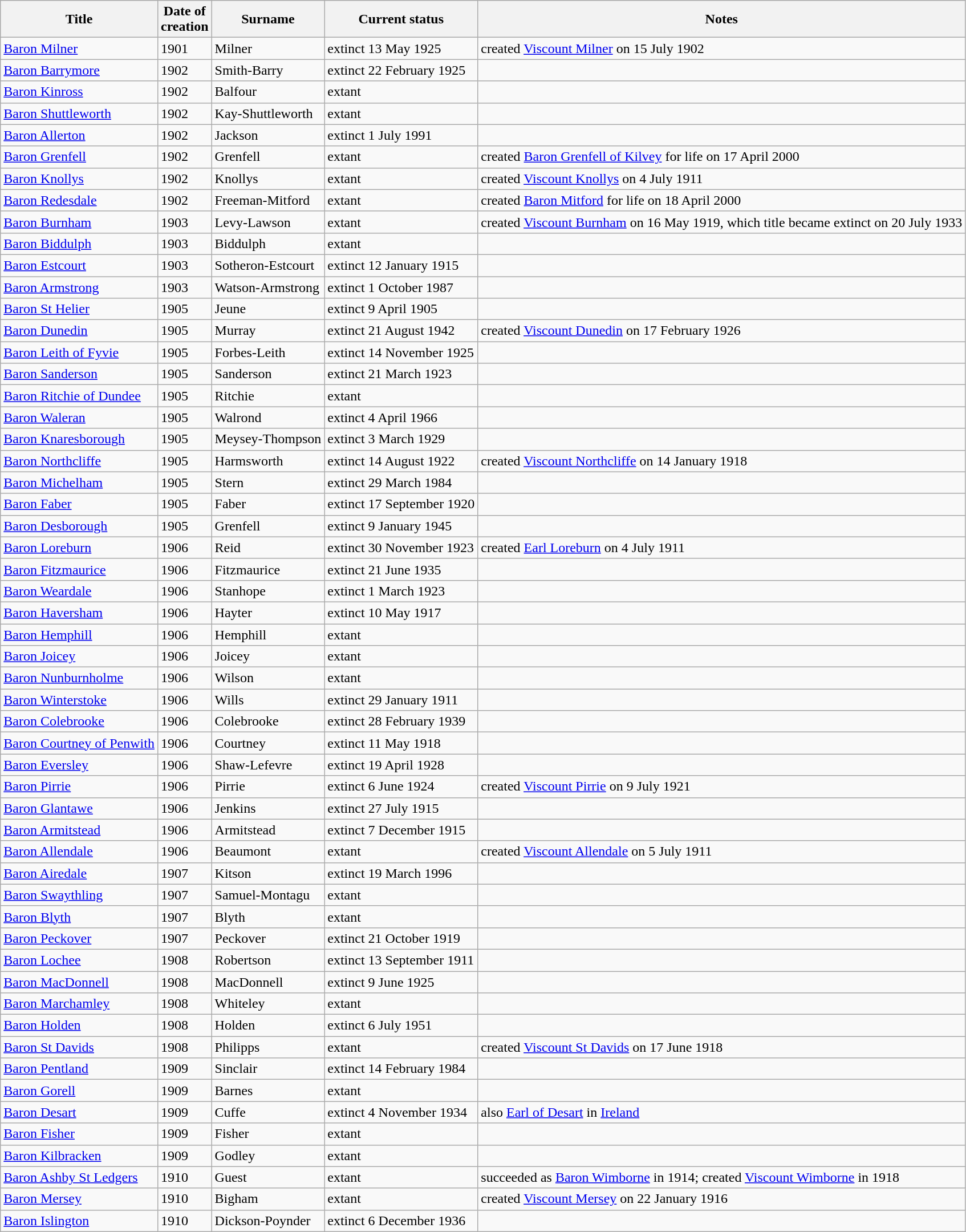<table class="wikitable sortable">
<tr>
<th>Title</th>
<th>Date of <br>creation</th>
<th>Surname</th>
<th>Current status</th>
<th>Notes</th>
</tr>
<tr>
<td><a href='#'>Baron Milner</a></td>
<td>1901</td>
<td>Milner</td>
<td>extinct 13 May 1925</td>
<td>created <a href='#'>Viscount Milner</a> on 15 July 1902</td>
</tr>
<tr>
<td><a href='#'>Baron Barrymore</a></td>
<td>1902</td>
<td>Smith-Barry</td>
<td>extinct 22 February 1925</td>
<td></td>
</tr>
<tr>
<td><a href='#'>Baron Kinross</a></td>
<td>1902</td>
<td>Balfour</td>
<td>extant</td>
<td></td>
</tr>
<tr>
<td><a href='#'>Baron Shuttleworth</a></td>
<td>1902</td>
<td>Kay-Shuttleworth</td>
<td>extant</td>
<td></td>
</tr>
<tr>
<td><a href='#'>Baron Allerton</a></td>
<td>1902</td>
<td>Jackson</td>
<td>extinct 1 July 1991</td>
<td></td>
</tr>
<tr>
<td><a href='#'>Baron Grenfell</a></td>
<td>1902</td>
<td>Grenfell</td>
<td>extant</td>
<td>created <a href='#'>Baron Grenfell of Kilvey</a> for life on 17 April 2000</td>
</tr>
<tr>
<td><a href='#'>Baron Knollys</a></td>
<td>1902</td>
<td>Knollys</td>
<td>extant</td>
<td>created <a href='#'>Viscount Knollys</a> on 4 July 1911</td>
</tr>
<tr>
<td><a href='#'>Baron Redesdale</a></td>
<td>1902</td>
<td>Freeman-Mitford</td>
<td>extant</td>
<td>created <a href='#'>Baron Mitford</a> for life on 18 April 2000</td>
</tr>
<tr>
<td><a href='#'>Baron Burnham</a></td>
<td>1903</td>
<td>Levy-Lawson</td>
<td>extant</td>
<td>created <a href='#'>Viscount Burnham</a> on 16 May 1919, which title became extinct on 20 July 1933</td>
</tr>
<tr>
<td><a href='#'>Baron Biddulph</a></td>
<td>1903</td>
<td>Biddulph</td>
<td>extant</td>
<td></td>
</tr>
<tr>
<td><a href='#'>Baron Estcourt</a></td>
<td>1903</td>
<td>Sotheron-Estcourt</td>
<td>extinct 12 January 1915</td>
<td></td>
</tr>
<tr>
<td><a href='#'>Baron Armstrong</a></td>
<td>1903</td>
<td>Watson-Armstrong</td>
<td>extinct 1 October 1987</td>
<td></td>
</tr>
<tr>
<td><a href='#'>Baron St Helier</a></td>
<td>1905</td>
<td>Jeune</td>
<td>extinct 9 April 1905</td>
<td></td>
</tr>
<tr>
<td><a href='#'>Baron Dunedin</a></td>
<td>1905</td>
<td>Murray</td>
<td>extinct 21 August 1942</td>
<td>created <a href='#'>Viscount Dunedin</a> on 17 February 1926</td>
</tr>
<tr>
<td><a href='#'>Baron Leith of Fyvie</a></td>
<td>1905</td>
<td>Forbes-Leith</td>
<td>extinct 14 November 1925</td>
<td></td>
</tr>
<tr>
<td><a href='#'>Baron Sanderson</a></td>
<td>1905</td>
<td>Sanderson</td>
<td>extinct 21 March 1923</td>
<td></td>
</tr>
<tr>
<td><a href='#'>Baron Ritchie of Dundee</a></td>
<td>1905</td>
<td>Ritchie</td>
<td>extant</td>
<td></td>
</tr>
<tr>
<td><a href='#'>Baron Waleran</a></td>
<td>1905</td>
<td>Walrond</td>
<td>extinct 4 April 1966</td>
<td></td>
</tr>
<tr>
<td><a href='#'>Baron Knaresborough</a></td>
<td>1905</td>
<td>Meysey-Thompson</td>
<td>extinct 3 March 1929</td>
<td></td>
</tr>
<tr>
<td><a href='#'>Baron Northcliffe</a></td>
<td>1905</td>
<td>Harmsworth</td>
<td>extinct 14 August 1922</td>
<td>created <a href='#'>Viscount Northcliffe</a> on 14 January 1918</td>
</tr>
<tr>
<td><a href='#'>Baron Michelham</a></td>
<td>1905</td>
<td>Stern</td>
<td>extinct 29 March 1984</td>
<td></td>
</tr>
<tr>
<td><a href='#'>Baron Faber</a></td>
<td>1905</td>
<td>Faber</td>
<td>extinct 17 September 1920</td>
<td></td>
</tr>
<tr>
<td><a href='#'>Baron Desborough</a></td>
<td>1905</td>
<td>Grenfell</td>
<td>extinct 9 January 1945</td>
<td></td>
</tr>
<tr>
<td><a href='#'>Baron Loreburn</a></td>
<td>1906</td>
<td>Reid</td>
<td>extinct 30 November 1923</td>
<td>created <a href='#'>Earl Loreburn</a> on 4 July 1911</td>
</tr>
<tr>
<td><a href='#'>Baron Fitzmaurice</a></td>
<td>1906</td>
<td>Fitzmaurice</td>
<td>extinct 21 June 1935</td>
<td></td>
</tr>
<tr>
<td><a href='#'>Baron Weardale</a></td>
<td>1906</td>
<td>Stanhope</td>
<td>extinct 1 March 1923</td>
<td></td>
</tr>
<tr>
<td><a href='#'>Baron Haversham</a></td>
<td>1906</td>
<td>Hayter</td>
<td>extinct 10 May 1917</td>
<td></td>
</tr>
<tr>
<td><a href='#'>Baron Hemphill</a></td>
<td>1906</td>
<td>Hemphill</td>
<td>extant</td>
<td></td>
</tr>
<tr>
<td><a href='#'>Baron Joicey</a></td>
<td>1906</td>
<td>Joicey</td>
<td>extant</td>
<td></td>
</tr>
<tr>
<td><a href='#'>Baron Nunburnholme</a></td>
<td>1906</td>
<td>Wilson</td>
<td>extant</td>
<td></td>
</tr>
<tr>
<td><a href='#'>Baron Winterstoke</a></td>
<td>1906</td>
<td>Wills</td>
<td>extinct 29 January 1911</td>
<td></td>
</tr>
<tr>
<td><a href='#'>Baron Colebrooke</a></td>
<td>1906</td>
<td>Colebrooke</td>
<td>extinct 28 February 1939</td>
<td></td>
</tr>
<tr>
<td><a href='#'>Baron Courtney of Penwith</a></td>
<td>1906</td>
<td>Courtney</td>
<td>extinct 11 May 1918</td>
<td></td>
</tr>
<tr>
<td><a href='#'>Baron Eversley</a></td>
<td>1906</td>
<td>Shaw-Lefevre</td>
<td>extinct 19 April 1928</td>
<td></td>
</tr>
<tr>
<td><a href='#'>Baron Pirrie</a></td>
<td>1906</td>
<td>Pirrie</td>
<td>extinct 6 June 1924</td>
<td>created <a href='#'>Viscount Pirrie</a> on 9 July 1921</td>
</tr>
<tr>
<td><a href='#'>Baron Glantawe</a></td>
<td>1906</td>
<td>Jenkins</td>
<td>extinct 27 July 1915</td>
<td></td>
</tr>
<tr>
<td><a href='#'>Baron Armitstead</a></td>
<td>1906</td>
<td>Armitstead</td>
<td>extinct 7 December 1915</td>
<td></td>
</tr>
<tr>
<td><a href='#'>Baron Allendale</a></td>
<td>1906</td>
<td>Beaumont</td>
<td>extant</td>
<td>created <a href='#'>Viscount Allendale</a> on 5 July 1911</td>
</tr>
<tr>
<td><a href='#'>Baron Airedale</a></td>
<td>1907</td>
<td>Kitson</td>
<td>extinct 19 March 1996</td>
<td></td>
</tr>
<tr>
<td><a href='#'>Baron Swaythling</a></td>
<td>1907</td>
<td>Samuel-Montagu</td>
<td>extant</td>
<td></td>
</tr>
<tr>
<td><a href='#'>Baron Blyth</a></td>
<td>1907</td>
<td>Blyth</td>
<td>extant</td>
<td></td>
</tr>
<tr>
<td><a href='#'>Baron Peckover</a></td>
<td>1907</td>
<td>Peckover</td>
<td>extinct 21 October 1919</td>
<td></td>
</tr>
<tr>
<td><a href='#'>Baron Lochee</a></td>
<td>1908</td>
<td>Robertson</td>
<td>extinct 13 September 1911</td>
<td></td>
</tr>
<tr>
<td><a href='#'>Baron MacDonnell</a></td>
<td>1908</td>
<td>MacDonnell</td>
<td>extinct 9 June 1925</td>
<td></td>
</tr>
<tr>
<td><a href='#'>Baron Marchamley</a></td>
<td>1908</td>
<td>Whiteley</td>
<td>extant</td>
<td></td>
</tr>
<tr>
<td><a href='#'>Baron Holden</a></td>
<td>1908</td>
<td>Holden</td>
<td>extinct 6 July 1951</td>
<td></td>
</tr>
<tr>
<td><a href='#'>Baron St Davids</a></td>
<td>1908</td>
<td>Philipps</td>
<td>extant</td>
<td>created <a href='#'>Viscount St Davids</a> on 17 June 1918</td>
</tr>
<tr>
<td><a href='#'>Baron Pentland</a></td>
<td>1909</td>
<td>Sinclair</td>
<td>extinct 14 February 1984</td>
<td></td>
</tr>
<tr>
<td><a href='#'>Baron Gorell</a></td>
<td>1909</td>
<td>Barnes</td>
<td>extant</td>
<td></td>
</tr>
<tr>
<td><a href='#'>Baron Desart</a></td>
<td>1909</td>
<td>Cuffe</td>
<td>extinct 4 November 1934</td>
<td>also <a href='#'>Earl of Desart</a> in <a href='#'>Ireland</a></td>
</tr>
<tr>
<td><a href='#'>Baron Fisher</a></td>
<td>1909</td>
<td>Fisher</td>
<td>extant</td>
<td></td>
</tr>
<tr>
<td><a href='#'>Baron Kilbracken</a></td>
<td>1909</td>
<td>Godley</td>
<td>extant</td>
<td></td>
</tr>
<tr>
<td><a href='#'>Baron Ashby St Ledgers</a></td>
<td>1910</td>
<td>Guest</td>
<td>extant</td>
<td>succeeded as <a href='#'>Baron Wimborne</a> in 1914; created <a href='#'>Viscount Wimborne</a> in 1918</td>
</tr>
<tr>
<td><a href='#'>Baron Mersey</a></td>
<td>1910</td>
<td>Bigham</td>
<td>extant</td>
<td>created <a href='#'>Viscount Mersey</a> on 22 January 1916</td>
</tr>
<tr>
<td><a href='#'>Baron Islington</a></td>
<td>1910</td>
<td>Dickson-Poynder</td>
<td>extinct 6 December 1936</td>
<td></td>
</tr>
</table>
